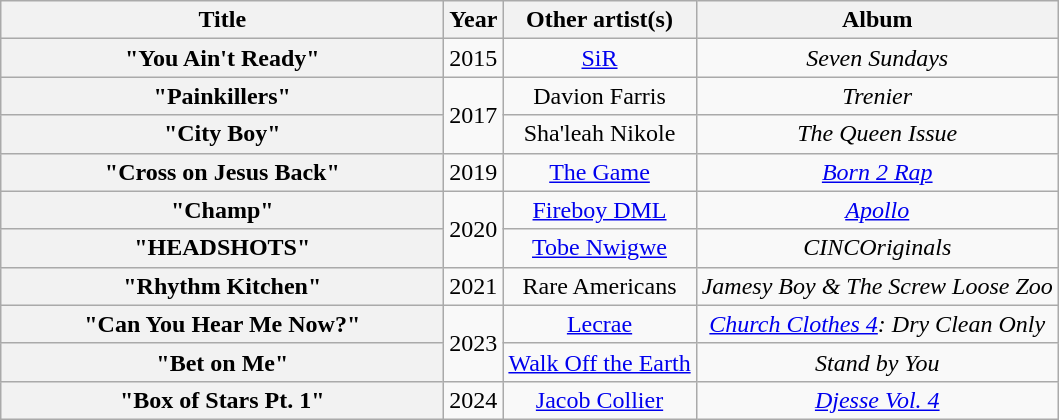<table class="wikitable plainrowheaders" style="text-align:center;">
<tr>
<th scope="col" style="width:18em;">Title</th>
<th scope="col">Year</th>
<th scope="col">Other artist(s)</th>
<th scope="col">Album</th>
</tr>
<tr>
<th scope="row">"You Ain't Ready"</th>
<td>2015</td>
<td><a href='#'>SiR</a></td>
<td><em>Seven Sundays</em></td>
</tr>
<tr>
<th scope="row">"Painkillers"</th>
<td rowspan="2">2017</td>
<td>Davion Farris</td>
<td><em>Trenier</em></td>
</tr>
<tr>
<th scope="row">"City Boy"</th>
<td>Sha'leah Nikole</td>
<td><em>The Queen Issue</em></td>
</tr>
<tr>
<th scope="row">"Cross on Jesus Back"</th>
<td>2019</td>
<td><a href='#'>The Game</a></td>
<td><em><a href='#'>Born 2 Rap</a></em></td>
</tr>
<tr>
<th scope="row">"Champ"</th>
<td rowspan="2">2020</td>
<td><a href='#'>Fireboy DML</a></td>
<td><em><a href='#'>Apollo</a></em></td>
</tr>
<tr>
<th scope="row">"HEADSHOTS"</th>
<td><a href='#'>Tobe Nwigwe</a></td>
<td><em>CINCOriginals</em></td>
</tr>
<tr>
<th scope="row">"Rhythm Kitchen"</th>
<td>2021</td>
<td>Rare Americans</td>
<td><em>Jamesy Boy & The Screw Loose Zoo</em></td>
</tr>
<tr>
<th scope="row">"Can You Hear Me Now?"</th>
<td rowspan="2">2023</td>
<td><a href='#'>Lecrae</a></td>
<td><em><a href='#'>Church Clothes 4</a>: Dry Clean Only</em></td>
</tr>
<tr>
<th scope="row">"Bet on Me"</th>
<td><a href='#'>Walk Off the Earth</a></td>
<td><em>Stand by You</em></td>
</tr>
<tr>
<th scope="row">"Box of Stars Pt. 1"</th>
<td>2024</td>
<td><a href='#'>Jacob Collier</a></td>
<td><em><a href='#'>Djesse Vol. 4</a></em></td>
</tr>
</table>
